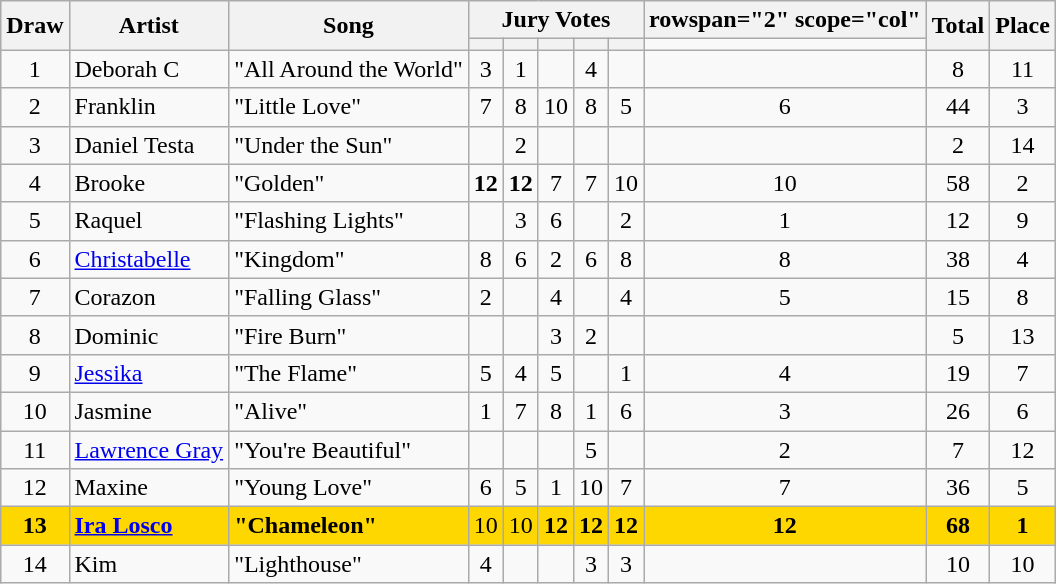<table class="sortable wikitable" style="margin: 1em auto 1em auto; text-align:center">
<tr>
<th rowspan="2" scope="col">Draw</th>
<th rowspan="2" scope="col">Artist</th>
<th rowspan="2" scope="col">Song</th>
<th colspan="5" scope="col">Jury Votes</th>
<th>rowspan="2" scope="col" </th>
<th rowspan="2" scope="col">Total</th>
<th rowspan="2" scope="col">Place</th>
</tr>
<tr>
<th></th>
<th></th>
<th></th>
<th></th>
<th></th>
</tr>
<tr>
<td>1</td>
<td align="left">Deborah C</td>
<td align="left">"All Around the World"</td>
<td>3</td>
<td>1</td>
<td></td>
<td>4</td>
<td></td>
<td></td>
<td>8</td>
<td>11</td>
</tr>
<tr>
<td>2</td>
<td align="left">Franklin</td>
<td align="left">"Little Love"</td>
<td>7</td>
<td>8</td>
<td>10</td>
<td>8</td>
<td>5</td>
<td>6</td>
<td>44</td>
<td>3</td>
</tr>
<tr>
<td>3</td>
<td align="left">Daniel Testa</td>
<td align="left">"Under the Sun"</td>
<td></td>
<td>2</td>
<td></td>
<td></td>
<td></td>
<td></td>
<td>2</td>
<td>14</td>
</tr>
<tr>
<td>4</td>
<td align="left">Brooke</td>
<td align="left">"Golden"</td>
<td><strong>12</strong></td>
<td><strong>12</strong></td>
<td>7</td>
<td>7</td>
<td>10</td>
<td>10</td>
<td>58</td>
<td>2</td>
</tr>
<tr>
<td>5</td>
<td align="left">Raquel</td>
<td align="left">"Flashing Lights"</td>
<td></td>
<td>3</td>
<td>6</td>
<td></td>
<td>2</td>
<td>1</td>
<td>12</td>
<td>9</td>
</tr>
<tr>
<td>6</td>
<td align="left"><a href='#'>Christabelle</a></td>
<td align="left">"Kingdom"</td>
<td>8</td>
<td>6</td>
<td>2</td>
<td>6</td>
<td>8</td>
<td>8</td>
<td>38</td>
<td>4</td>
</tr>
<tr>
<td>7</td>
<td align="left">Corazon</td>
<td align="left">"Falling Glass"</td>
<td>2</td>
<td></td>
<td>4</td>
<td></td>
<td>4</td>
<td>5</td>
<td>15</td>
<td>8</td>
</tr>
<tr>
<td>8</td>
<td align="left">Dominic</td>
<td align="left">"Fire Burn"</td>
<td></td>
<td></td>
<td>3</td>
<td>2</td>
<td></td>
<td></td>
<td>5</td>
<td>13</td>
</tr>
<tr>
<td>9</td>
<td align="left"><a href='#'>Jessika</a></td>
<td align="left">"The Flame"</td>
<td>5</td>
<td>4</td>
<td>5</td>
<td></td>
<td>1</td>
<td>4</td>
<td>19</td>
<td>7</td>
</tr>
<tr>
<td>10</td>
<td align="left">Jasmine</td>
<td align="left">"Alive"</td>
<td>1</td>
<td>7</td>
<td>8</td>
<td>1</td>
<td>6</td>
<td>3</td>
<td>26</td>
<td>6</td>
</tr>
<tr>
<td>11</td>
<td align="left"><a href='#'>Lawrence Gray</a></td>
<td align="left">"You're Beautiful"</td>
<td></td>
<td></td>
<td></td>
<td>5</td>
<td></td>
<td>2</td>
<td>7</td>
<td>12</td>
</tr>
<tr>
<td>12</td>
<td align="left">Maxine</td>
<td align="left">"Young Love"</td>
<td>6</td>
<td>5</td>
<td>1</td>
<td>10</td>
<td>7</td>
<td>7</td>
<td>36</td>
<td>5</td>
</tr>
<tr style="background:gold;">
<td><strong>13</strong></td>
<td align="left"><a href='#'><strong>Ira Losco</strong></a></td>
<td align="left"><strong>"Chameleon"</strong></td>
<td>10</td>
<td>10</td>
<td><strong>12</strong></td>
<td><strong>12</strong></td>
<td><strong>12</strong></td>
<td><strong>12</strong></td>
<td><strong>68</strong></td>
<td><strong>1</strong></td>
</tr>
<tr>
<td>14</td>
<td align="left">Kim</td>
<td align="left">"Lighthouse"</td>
<td>4</td>
<td></td>
<td></td>
<td>3</td>
<td>3</td>
<td></td>
<td>10</td>
<td>10</td>
</tr>
</table>
